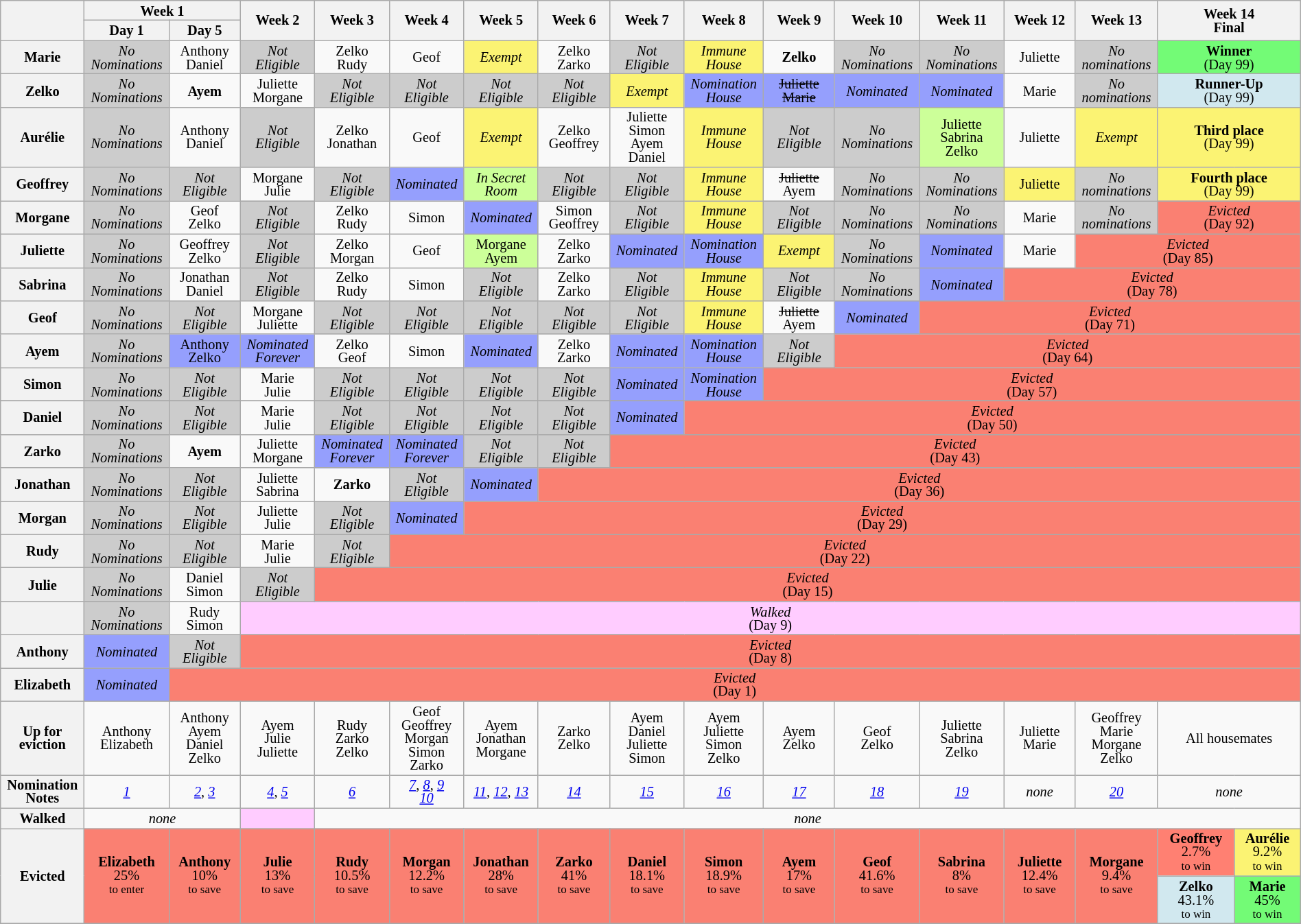<table class="wikitable" style="text-align:center; width:100%; font-size:85%; line-height:13px;">
<tr>
<th rowspan="2" style="width:5%"></th>
<th colspan="2" style="width:10%">Week 1</th>
<th rowspan="2" style="width:5%">Week 2</th>
<th rowspan="2" style="width:5%">Week 3</th>
<th rowspan="2" style="width:5%">Week 4</th>
<th rowspan="2" style="width:5%">Week 5</th>
<th rowspan="2" style="width:5%">Week 6</th>
<th rowspan="2" style="width:5%">Week 7</th>
<th rowspan="2" style="width:5%">Week 8</th>
<th rowspan="2" style="width:5%">Week 9</th>
<th rowspan="2" style="width:5%">Week 10</th>
<th rowspan="2" style="width:5%">Week 11</th>
<th rowspan="2" style="width:5%">Week 12</th>
<th rowspan="2" style="width:5%">Week 13</th>
<th rowspan="2" style="width:10%" colspan=2>Week 14<br>Final</th>
</tr>
<tr>
<th style="width:5%">Day 1</th>
<th style="width:5%">Day 5</th>
</tr>
<tr>
<th>Marie</th>
<td style="background:#CCCCCC; text-align:center"><em>No<br>Nominations</em></td>
<td>Anthony <br> Daniel</td>
<td style="background:#CCCCCC; text-align:center"><em>Not<br>Eligible</em></td>
<td>Zelko<br>Rudy</td>
<td>Geof</td>
<td style="background:#FBF373;"><em>Exempt</em></td>
<td>Zelko<br>Zarko</td>
<td style="background:#CCCCCC; text-align:center"><em>Not<br>Eligible</em></td>
<td style="background:#FBF373;"><em>Immune <br> House</em></td>
<td><strong>Zelko</strong></td>
<td style="background:#CCCCCC; text-align:center"><em>No<br>Nominations</em></td>
<td style="background:#CCCCCC; text-align:center"><em>No<br>Nominations</em></td>
<td>Juliette</td>
<td style="background:#CCCCCC; text-align:center"><em>No<br>nominations</em></td>
<td style="background:#73FB76;" colspan="2"><strong>Winner</strong><br>(Day 99)</td>
</tr>
<tr>
<th>Zelko</th>
<td style="background:#CCCCCC; text-align:center"><em>No<br>Nominations</em></td>
<td><strong>Ayem</strong></td>
<td>Juliette<br>Morgane</td>
<td style="background:#CCCCCC; text-align:center"><em>Not<br>Eligible</em></td>
<td style="background:#CCCCCC; text-align:center"><em>Not<br>Eligible</em></td>
<td style="background:#CCCCCC; text-align:center"><em>Not<br>Eligible</em></td>
<td style="background:#CCCCCC; text-align:center"><em>Not<br>Eligible</em></td>
<td style="background:#FBF373;"><em>Exempt</em></td>
<td style="background:#959ffd; text-align:center"><em>Nomination <br> House</em></td>
<td style="background:#959ffd; text-align:center"><s>Juliette</s> <br> <s>Marie</s></td>
<td style="background:#959ffd; text-align:center"><em>Nominated</em></td>
<td style="background:#959ffd; text-align:center"><em>Nominated</em></td>
<td>Marie</td>
<td style="background:#CCCCCC; text-align:center"><em>No<br>nominations</em></td>
<td style="background:#D1E8EF;" colspan="2"><strong>Runner-Up</strong><br>(Day 99)</td>
</tr>
<tr>
<th>Aurélie</th>
<td style="background:#CCCCCC; text-align:center"><em>No<br>Nominations</em></td>
<td>Anthony <br> Daniel</td>
<td style="background:#CCCCCC; text-align:center"><em>Not<br>Eligible</em></td>
<td>Zelko<br>Jonathan</td>
<td>Geof</td>
<td style="background:#FBF373;"><em>Exempt</em></td>
<td>Zelko<br>Geoffrey</td>
<td>Juliette<br>Simon<br>Ayem<br>Daniel</td>
<td style="background:#FBF373;"><em>Immune <br> House</em></td>
<td style="background:#CCCCCC; text-align:center"><em>Not<br>Eligible</em></td>
<td style="background:#CCCCCC; text-align:center"><em>No<br>Nominations</em></td>
<td colspan="1" style="background:#CCFF99;">Juliette<br>Sabrina<br>Zelko</td>
<td>Juliette</td>
<td style="background:#FBF373;"><em>Exempt</em></td>
<td style="background:#FBF373;" colspan="2"><strong>Third place</strong><br>(Day 99)</td>
</tr>
<tr>
<th>Geoffrey</th>
<td style="background:#CCCCCC; text-align:center"><em>No<br>Nominations</em></td>
<td style="background:#CCCCCC; text-align:center"><em>Not<br>Eligible</em></td>
<td>Morgane<br>Julie</td>
<td style="background:#CCCCCC; text-align:center"><em>Not<br>Eligible</em></td>
<td style="background:#959ffd; text-align:center"><em>Nominated</em></td>
<td colspan="1" style="background:#CCFF99;"><em>In Secret Room</em></td>
<td style="background:#CCCCCC; text-align:center"><em>Not<br>Eligible</em></td>
<td style="background:#CCCCCC; text-align:center"><em>Not<br>Eligible</em></td>
<td style="background:#FBF373;"><em>Immune <br> House</em></td>
<td><s>Juliette</s> <br> Ayem</td>
<td style="background:#CCCCCC; text-align:center"><em>No<br>Nominations</em></td>
<td style="background:#CCCCCC; text-align:center"><em>No<br>Nominations</em></td>
<td style="background:#FBF373;">Juliette</td>
<td style="background:#CCCCCC; text-align:center"><em>No<br>nominations</em></td>
<td style="background:#FBF373;" colspan="2"><strong>Fourth place</strong><br>(Day 99)</td>
</tr>
<tr>
<th>Morgane</th>
<td style="background:#CCCCCC; text-align:center"><em>No<br>Nominations</em></td>
<td>Geof <br> Zelko</td>
<td style="background:#CCCCCC; text-align:center"><em>Not<br>Eligible</em></td>
<td>Zelko<br>Rudy</td>
<td>Simon</td>
<td style="background:#959ffd; text-align:center"><em>Nominated</em></td>
<td>Simon<br>Geoffrey</td>
<td style="background:#CCCCCC; text-align:center"><em>Not<br>Eligible</em></td>
<td style="background:#FBF373;"><em>Immune <br> House</em></td>
<td style="background:#CCCCCC; text-align:center"><em>Not<br>Eligible</em></td>
<td style="background:#CCCCCC; text-align:center"><em>No<br>Nominations</em></td>
<td style="background:#CCCCCC; text-align:center"><em>No<br>Nominations</em></td>
<td>Marie</td>
<td style="background:#CCCCCC; text-align:center"><em>No<br>nominations</em></td>
<td style="background:#FA8072" colspan="2"><em>Evicted</em><br>(Day 92)</td>
</tr>
<tr>
<th>Juliette</th>
<td style="background:#CCCCCC; text-align:center"><em>No<br>Nominations</em></td>
<td>Geoffrey <br> Zelko</td>
<td style="background:#CCCCCC; text-align:center"><em>Not<br>Eligible</em></td>
<td>Zelko<br>Morgan</td>
<td>Geof</td>
<td colspan="1" style="background:#CCFF99;">Morgane<br>Ayem</td>
<td>Zelko<br>Zarko</td>
<td style="background:#959ffd; text-align:center"><em>Nominated</em></td>
<td style="background:#959ffd; text-align:center"><em>Nomination <br> House</em></td>
<td style="background:#FBF373;"><em>Exempt</em></td>
<td style="background:#CCCCCC; text-align:center"><em>No<br>Nominations</em></td>
<td style="background:#959ffd; text-align:center"><em>Nominated</em></td>
<td>Marie</td>
<td colspan="3" style="background:#FA8072"><em>Evicted</em><br>(Day 85)</td>
</tr>
<tr>
<th>Sabrina</th>
<td style="background:#CCCCCC; text-align:center"><em>No<br>Nominations</em></td>
<td>Jonathan <br> Daniel</td>
<td style="background:#CCCCCC; text-align:center"><em>Not<br>Eligible</em></td>
<td>Zelko<br>Rudy</td>
<td>Simon</td>
<td style="background:#CCCCCC; text-align:center"><em>Not<br>Eligible</em></td>
<td>Zelko<br>Zarko</td>
<td style="background:#CCCCCC; text-align:center"><em>Not<br>Eligible</em></td>
<td style="background:#FBF373;"><em>Immune <br> House</em></td>
<td style="background:#CCCCCC; text-align:center"><em>Not<br>Eligible</em></td>
<td style="background:#CCCCCC; text-align:center"><em>No<br>Nominations</em></td>
<td style="background:#959ffd; text-align:center"><em>Nominated</em></td>
<td colspan="4" style="background:#FA8072"><em>Evicted</em><br>(Day 78)</td>
</tr>
<tr>
<th>Geof</th>
<td style="background:#CCCCCC; text-align:center"><em>No<br>Nominations</em></td>
<td style="background:#CCCCCC; text-align:center"><em>Not<br>Eligible</em></td>
<td>Morgane<br>Juliette</td>
<td style="background:#CCCCCC; text-align:center"><em>Not<br>Eligible</em></td>
<td style="background:#CCCCCC; text-align:center"><em>Not<br>Eligible</em></td>
<td style="background:#CCCCCC; text-align:center"><em>Not<br>Eligible</em></td>
<td style="background:#CCCCCC; text-align:center"><em>Not<br>Eligible</em></td>
<td style="background:#CCCCCC; text-align:center"><em>Not<br>Eligible</em></td>
<td style="background:#FBF373;"><em>Immune <br> House</em></td>
<td><s>Juliette</s> <br> Ayem</td>
<td style="background:#959ffd; text-align:center"><em>Nominated</em></td>
<td colspan="5" style="background:#FA8072"><em>Evicted</em><br>(Day 71)</td>
</tr>
<tr>
<th>Ayem</th>
<td style="background:#CCCCCC; text-align:center"><em>No<br>Nominations</em></td>
<td style="background:#959ffd; text-align:center">Anthony <br> Zelko</td>
<td style="background:#959ffd; text-align:center"><em>Nominated <br> Forever</em></td>
<td>Zelko<br>Geof</td>
<td>Simon</td>
<td style="background:#959ffd; text-align:center"><em>Nominated</em></td>
<td>Zelko<br>Zarko</td>
<td style="background:#959ffd; text-align:center"><em>Nominated</em></td>
<td style="background:#959ffd; text-align:center"><em>Nomination <br> House</em></td>
<td style="background:#CCCCCC; text-align:center"><em>Not<br>Eligible</em></td>
<td colspan="6" style="background:#FA8072"><em>Evicted</em><br>(Day 64)</td>
</tr>
<tr>
<th>Simon</th>
<td style="background:#CCCCCC; text-align:center"><em>No<br>Nominations</em></td>
<td style="background:#CCCCCC; text-align:center"><em>Not<br>Eligible</em></td>
<td>Marie<br>Julie</td>
<td style="background:#CCCCCC; text-align:center"><em>Not<br>Eligible</em></td>
<td style="background:#CCCCCC; text-align:center"><em>Not<br>Eligible</em></td>
<td style="background:#CCCCCC; text-align:center"><em>Not<br>Eligible</em></td>
<td style="background:#CCCCCC; text-align:center"><em>Not<br>Eligible</em></td>
<td style="background:#959ffd; text-align:center"><em>Nominated</em></td>
<td style="background:#959ffd; text-align:center"><em>Nomination <br> House</em></td>
<td colspan="7" style="background:#FA8072"><em>Evicted</em><br>(Day 57)</td>
</tr>
<tr>
</tr>
<tr>
<th>Daniel</th>
<td style="background:#CCCCCC; text-align:center"><em>No<br>Nominations</em></td>
<td style="background:#CCCCCC; text-align:center"><em>Not<br>Eligible</em></td>
<td>Marie<br>Julie</td>
<td style="background:#CCCCCC; text-align:center"><em>Not<br>Eligible</em></td>
<td style="background:#CCCCCC; text-align:center"><em>Not<br>Eligible</em></td>
<td style="background:#CCCCCC; text-align:center"><em>Not<br>Eligible</em></td>
<td style="background:#CCCCCC; text-align:center"><em>Not<br>Eligible</em></td>
<td style="background:#959ffd; text-align:center"><em>Nominated</em></td>
<td colspan="8" style="background:#FA8072"><em>Evicted</em><br>(Day 50)</td>
</tr>
<tr>
<th>Zarko</th>
<td style="background:#CCCCCC; text-align:center"><em>No<br>Nominations</em></td>
<td><strong>Ayem</strong></td>
<td>Juliette<br>Morgane</td>
<td style="background:#959ffd; text-align:center"><em>Nominated <br> Forever</em></td>
<td style="background:#959ffd; text-align:center"><em>Nominated <br> Forever</em></td>
<td style="background:#CCCCCC; text-align:center"><em>Not<br>Eligible</em></td>
<td style="background:#CCCCCC; text-align:center"><em>Not<br>Eligible</em></td>
<td colspan="9" style="background:#FA8072"><em>Evicted</em><br>(Day 43)</td>
</tr>
<tr>
<th>Jonathan</th>
<td style="background:#CCCCCC; text-align:center"><em>No<br>Nominations</em></td>
<td style="background:#CCCCCC; text-align:center"><em>Not<br>Eligible</em></td>
<td>Juliette<br>Sabrina</td>
<td><strong>Zarko</strong></td>
<td style="background:#CCCCCC; text-align:center"><em>Not<br>Eligible</em></td>
<td style="background:#959ffd; text-align:center"><em>Nominated</em></td>
<td colspan="10" style="background:#FA8072"><em>Evicted</em><br>(Day 36)</td>
</tr>
<tr>
<th>Morgan</th>
<td style="background:#CCCCCC; text-align:center"><em>No<br>Nominations</em></td>
<td style="background:#CCCCCC; text-align:center"><em>Not<br>Eligible</em></td>
<td>Juliette<br>Julie</td>
<td style="background:#CCCCCC; text-align:center"><em>Not<br>Eligible</em></td>
<td style="background:#959ffd; text-align:center"><em>Nominated</em></td>
<td colspan="11" style="background:#FA8072"><em>Evicted</em><br>(Day 29)</td>
</tr>
<tr>
<th>Rudy</th>
<td style="background:#CCCCCC; text-align:center"><em>No<br>Nominations</em></td>
<td style="background:#CCCCCC; text-align:center"><em>Not<br>Eligible</em></td>
<td>Marie<br>Julie</td>
<td style="background:#CCCCCC; text-align:center"><em>Not<br>Eligible</em></td>
<td colspan="12" style="background:#FA8072"><em>Evicted</em><br>(Day 22)</td>
</tr>
<tr>
<th>Julie</th>
<td style="background:#CCCCCC; text-align:center"><em>No<br>Nominations</em></td>
<td>Daniel <br> Simon</td>
<td style="background:#CCCCCC; text-align:center"><em>Not<br>Eligible</em></td>
<td colspan="13" style="background:#FA8072"><em>Evicted</em><br>(Day 15)</td>
</tr>
<tr>
<th></th>
<td style="background:#CCCCCC; text-align:center"><em>No<br>Nominations</em></td>
<td>Rudy <br> Simon</td>
<td colspan="14" style="background:#FFCCFF"><em>Walked</em><br>(Day 9)</td>
</tr>
<tr>
<th>Anthony</th>
<td style="background:#959ffd; text-align:center"><em>Nominated</em></td>
<td style="background:#CCCCCC; text-align:center"><em>Not<br>Eligible</em></td>
<td colspan="14" style="background:#FA8072"><em>Evicted</em><br>(Day 8)</td>
</tr>
<tr>
<th>Elizabeth</th>
<td style="background:#959ffd; text-align:center"><em>Nominated</em></td>
<td colspan="15" style="background:#FA8072"><em>Evicted</em><br>(Day 1)</td>
</tr>
<tr>
<th>Up for<br>eviction</th>
<td>Anthony<br>Elizabeth</td>
<td>Anthony<br>Ayem<br>Daniel<br>Zelko</td>
<td>Ayem<br>Julie<br>Juliette</td>
<td>Rudy<br>Zarko<br>Zelko</td>
<td>Geof<br>Geoffrey<br>Morgan<br>Simon<br>Zarko</td>
<td>Ayem<br>Jonathan<br>Morgane</td>
<td>Zarko<br>Zelko</td>
<td>Ayem<br>Daniel<br>Juliette<br>Simon</td>
<td>Ayem<br>Juliette<br>Simon<br>Zelko</td>
<td>Ayem<br>Zelko</td>
<td>Geof<br>Zelko</td>
<td>Juliette<br>Sabrina<br>Zelko</td>
<td>Juliette<br>Marie</td>
<td>Geoffrey<br>Marie<br>Morgane<br>Zelko</td>
<td colspan="2">All housemates</td>
</tr>
<tr>
<th>Nomination Notes</th>
<td><em><a href='#'>1</a></em></td>
<td><em><a href='#'>2</a></em>, <em><a href='#'>3</a></em></td>
<td><em><a href='#'>4</a></em>, <em><a href='#'>5</a></em></td>
<td><em><a href='#'>6</a></em></td>
<td><em><a href='#'>7</a></em>, <em><a href='#'>8</a></em>, <em><a href='#'>9</a></em><br> <em><a href='#'>10</a></em></td>
<td><em><a href='#'>11</a></em>, <em><a href='#'>12</a></em>, <em><a href='#'>13</a></em></td>
<td><em><a href='#'>14</a></em></td>
<td><em><a href='#'>15</a></em></td>
<td><em><a href='#'>16</a></em></td>
<td><em><a href='#'>17</a></em></td>
<td><em><a href='#'>18</a></em></td>
<td><em><a href='#'>19</a></em></td>
<td><em>none</em></td>
<td><em><a href='#'>20</a></em></td>
<td colspan="2"><em>none</em></td>
</tr>
<tr>
<th>Walked</th>
<td colspan="2"><em>none</em></td>
<td style="background:#ffccff"><strong></strong></td>
<td colspan="13"><em>none</em></td>
</tr>
<tr>
<th rowspan=2>Evicted</th>
<td style="background:#fa8072; text-align:center" rowspan=2><strong> Elizabeth</strong> <br>25%<br><small>to enter</small></td>
<td style="background:#fa8072; text-align:center" rowspan=2><strong>Anthony</strong> <br> 10% <br> <small>to save</small></td>
<td style="background:#fa8072; text-align:center" rowspan=2><strong>Julie</strong> <br> 13% <br> <small>to save</small></td>
<td style="background:#fa8072; text-align:center" rowspan=2><strong>Rudy</strong> <br> 10.5% <br> <small>to save</small></td>
<td style="background:#fa8072; text-align:center" rowspan=2><strong>Morgan</strong> <br> 12.2% <br> <small>to save</small></td>
<td style="background:#fa8072; text-align:center" rowspan=2><strong>Jonathan</strong> <br> 28% <br> <small>to save</small></td>
<td style="background:#fa8072; text-align:center" rowspan=2><strong>Zarko</strong> <br> 41% <br> <small>to save</small></td>
<td style="background:#fa8072; text-align:center" rowspan=2><strong>Daniel</strong> <br> 18.1% <br> <small>to save</small></td>
<td style="background:#fa8072; text-align:center" rowspan=2><strong>Simon</strong> <br> 18.9% <br> <small>to save</small></td>
<td style="background:#fa8072; text-align:center" rowspan=2><strong>Ayem</strong><br>17%<br><small>to save</small></td>
<td style="background:#fa8072; text-align:center" rowspan=2><strong>Geof</strong><br>41.6%<br><small>to save</small></td>
<td style="background:#fa8072; text-align:center" rowspan=2><strong>Sabrina</strong><br>8%<br><small>to save</small></td>
<td style="background:#fa8072; text-align:center" rowspan=2><strong>Juliette</strong><br> 12.4% <br><small>to save</small></td>
<td style="background:#fa8072; text-align:center" rowspan=2><strong>Morgane</strong><br> 9.4% <br><small>to save</small></td>
<td style="background:#FF8072"><strong>Geoffrey</strong><br>2.7%<br><small>to win</small></td>
<td style="background:#FBF373"><strong>Aurélie</strong><br>9.2%<br><small>to win</small></td>
</tr>
<tr>
<td style="background:#D1E8EF"><strong>Zelko</strong><br>43.1%<br><small>to win</small></td>
<td style="background:#73FB76"><strong>Marie</strong><br>45%<br><small>to win</small></td>
</tr>
<tr>
</tr>
</table>
